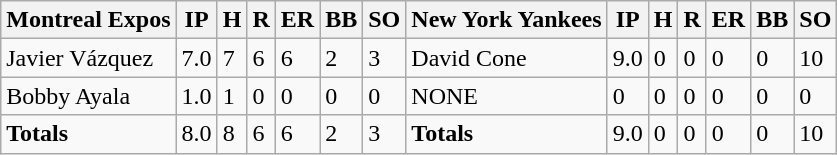<table class="wikitable sortable">
<tr>
<th><strong>Montreal Expos</strong></th>
<th>IP</th>
<th>H</th>
<th>R</th>
<th>ER</th>
<th>BB</th>
<th>SO</th>
<th><strong>New York Yankees</strong></th>
<th>IP</th>
<th>H</th>
<th>R</th>
<th>ER</th>
<th>BB</th>
<th>SO</th>
</tr>
<tr>
<td>Javier Vázquez</td>
<td>7.0</td>
<td>7</td>
<td>6</td>
<td>6</td>
<td>2</td>
<td>3</td>
<td>David Cone</td>
<td>9.0</td>
<td>0</td>
<td>0</td>
<td>0</td>
<td>0</td>
<td>10</td>
</tr>
<tr>
<td>Bobby Ayala</td>
<td>1.0</td>
<td>1</td>
<td>0</td>
<td>0</td>
<td>0</td>
<td>0</td>
<td>NONE</td>
<td>0</td>
<td>0</td>
<td>0</td>
<td>0</td>
<td>0</td>
<td>0</td>
</tr>
<tr>
<td><strong>Totals</strong></td>
<td>8.0</td>
<td>8</td>
<td>6</td>
<td>6</td>
<td>2</td>
<td>3</td>
<td><strong>Totals</strong></td>
<td>9.0</td>
<td>0</td>
<td>0</td>
<td>0</td>
<td>0</td>
<td>10</td>
</tr>
</table>
